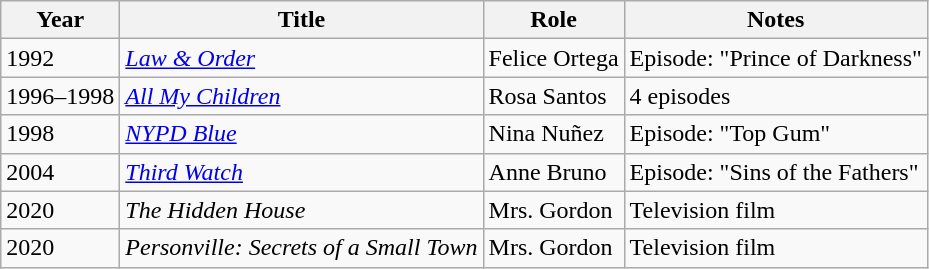<table class="wikitable">
<tr>
<th>Year</th>
<th>Title</th>
<th>Role</th>
<th>Notes</th>
</tr>
<tr>
<td>1992</td>
<td><em><a href='#'>Law & Order</a></em></td>
<td>Felice Ortega</td>
<td>Episode: "Prince of Darkness"</td>
</tr>
<tr>
<td>1996–1998</td>
<td><em><a href='#'>All My Children</a></em></td>
<td>Rosa Santos</td>
<td>4 episodes</td>
</tr>
<tr>
<td>1998</td>
<td><em><a href='#'>NYPD Blue</a></em></td>
<td>Nina Nuñez</td>
<td>Episode: "Top Gum"</td>
</tr>
<tr>
<td>2004</td>
<td><em><a href='#'>Third Watch</a></em></td>
<td>Anne Bruno</td>
<td>Episode: "Sins of the Fathers"</td>
</tr>
<tr>
<td>2020</td>
<td><em>The Hidden House</em></td>
<td>Mrs. Gordon</td>
<td>Television film</td>
</tr>
<tr>
<td>2020</td>
<td><em>Personville: Secrets of a Small Town</em></td>
<td>Mrs. Gordon</td>
<td>Television film</td>
</tr>
</table>
